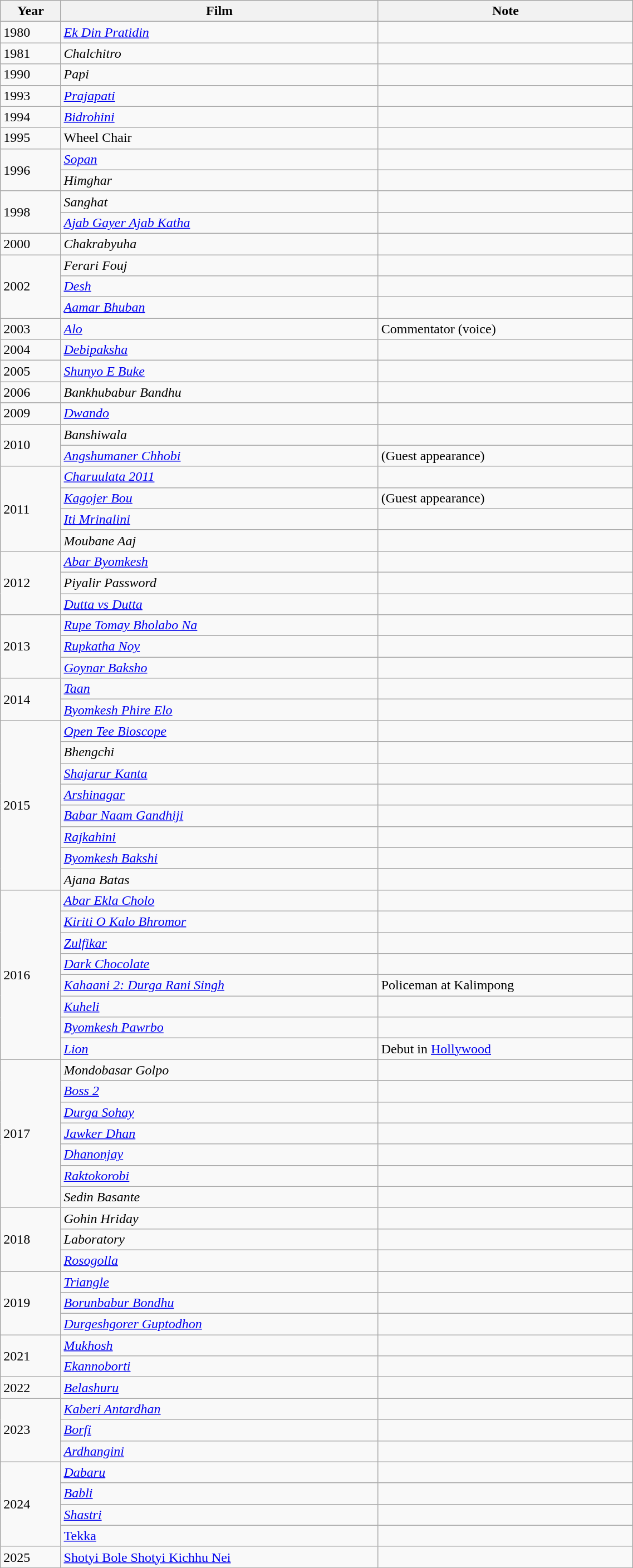<table class="wikitable sortable" width=60%;>
<tr>
<th>Year</th>
<th>Film</th>
<th>Note</th>
</tr>
<tr>
<td>1980</td>
<td><em><a href='#'>Ek Din Pratidin</a></em></td>
<td></td>
</tr>
<tr>
<td>1981</td>
<td><em>Chalchitro</em></td>
<td></td>
</tr>
<tr>
<td>1990</td>
<td><em>Papi</em></td>
<td></td>
</tr>
<tr>
<td>1993</td>
<td><em><a href='#'>Prajapati</a></em></td>
<td></td>
</tr>
<tr>
<td>1994</td>
<td><em><a href='#'>Bidrohini</a></em></td>
<td></td>
</tr>
<tr>
<td>1995</td>
<td>Wheel Chair</td>
<td></td>
</tr>
<tr>
<td rowspan="2">1996</td>
<td><em><a href='#'>Sopan</a></em></td>
<td></td>
</tr>
<tr>
<td><em>Himghar</em></td>
<td></td>
</tr>
<tr>
<td rowspan="2">1998</td>
<td><em>Sanghat</em></td>
<td></td>
</tr>
<tr>
<td><em><a href='#'>Ajab Gayer Ajab Katha</a></em></td>
<td></td>
</tr>
<tr>
<td>2000</td>
<td><em>Chakrabyuha</em></td>
<td></td>
</tr>
<tr>
<td rowspan="3">2002</td>
<td><em>Ferari Fouj</em></td>
<td></td>
</tr>
<tr>
<td><em><a href='#'>Desh</a></em></td>
<td></td>
</tr>
<tr>
<td><em><a href='#'>Aamar Bhuban</a></em></td>
<td></td>
</tr>
<tr>
<td>2003</td>
<td><em><a href='#'>Alo</a></em></td>
<td>Commentator (voice)</td>
</tr>
<tr>
<td>2004</td>
<td><em><a href='#'>Debipaksha</a></em></td>
<td></td>
</tr>
<tr>
<td>2005</td>
<td><em><a href='#'>Shunyo E Buke</a></em></td>
<td></td>
</tr>
<tr>
<td>2006</td>
<td><em>Bankhubabur Bandhu</em></td>
<td></td>
</tr>
<tr>
<td>2009</td>
<td><em><a href='#'>Dwando</a></em></td>
<td></td>
</tr>
<tr>
<td rowspan="2">2010</td>
<td><em>Banshiwala</em></td>
<td></td>
</tr>
<tr>
<td><em><a href='#'>Angshumaner Chhobi</a></em></td>
<td>(Guest appearance)</td>
</tr>
<tr>
<td rowspan="4">2011</td>
<td><em><a href='#'>Charuulata 2011</a></em></td>
<td></td>
</tr>
<tr>
<td><em><a href='#'>Kagojer Bou</a></em></td>
<td>(Guest appearance)</td>
</tr>
<tr>
<td><em><a href='#'>Iti Mrinalini</a></em></td>
<td></td>
</tr>
<tr>
<td><em>Moubane Aaj</em></td>
<td></td>
</tr>
<tr>
<td rowspan="3">2012</td>
<td><em><a href='#'>Abar Byomkesh</a></em></td>
<td></td>
</tr>
<tr>
<td><em>Piyalir Password</em></td>
<td></td>
</tr>
<tr>
<td><em><a href='#'>Dutta vs Dutta</a></em></td>
<td></td>
</tr>
<tr>
<td rowspan="3">2013</td>
<td><em><a href='#'>Rupe Tomay Bholabo Na</a></em></td>
<td></td>
</tr>
<tr>
<td><em><a href='#'>Rupkatha Noy</a></em></td>
<td></td>
</tr>
<tr>
<td><em><a href='#'>Goynar Baksho</a></em></td>
<td></td>
</tr>
<tr>
<td rowspan="2">2014</td>
<td><em><a href='#'>Taan</a></em></td>
<td></td>
</tr>
<tr>
<td><em><a href='#'>Byomkesh Phire Elo</a></em></td>
<td></td>
</tr>
<tr>
<td rowspan="8">2015</td>
<td><em><a href='#'>Open Tee Bioscope</a></em></td>
<td></td>
</tr>
<tr>
<td><em>Bhengchi</em></td>
<td></td>
</tr>
<tr>
<td><em><a href='#'>Shajarur Kanta</a></em></td>
<td></td>
</tr>
<tr>
<td><em><a href='#'>Arshinagar</a></em></td>
<td></td>
</tr>
<tr>
<td><em><a href='#'>Babar Naam Gandhiji</a></em></td>
<td></td>
</tr>
<tr>
<td><em> <a href='#'>Rajkahini</a></em></td>
<td></td>
</tr>
<tr>
<td><em><a href='#'>Byomkesh Bakshi</a></em></td>
<td></td>
</tr>
<tr>
<td><em>Ajana Batas</em></td>
<td></td>
</tr>
<tr>
<td rowspan="8">2016</td>
<td><em><a href='#'>Abar Ekla Cholo</a></em></td>
<td></td>
</tr>
<tr>
<td><em><a href='#'>Kiriti O Kalo Bhromor</a></em></td>
<td></td>
</tr>
<tr>
<td><em><a href='#'>Zulfikar</a></em></td>
<td></td>
</tr>
<tr>
<td><em><a href='#'>Dark Chocolate</a></em></td>
<td></td>
</tr>
<tr>
<td><em><a href='#'>Kahaani 2: Durga Rani Singh</a></em></td>
<td>Policeman at Kalimpong</td>
</tr>
<tr>
<td><em><a href='#'>Kuheli</a></em></td>
<td></td>
</tr>
<tr>
<td><em><a href='#'>Byomkesh Pawrbo</a></em></td>
<td></td>
</tr>
<tr>
<td><em><a href='#'>Lion</a></em></td>
<td>Debut in <a href='#'>Hollywood</a></td>
</tr>
<tr>
<td rowspan="7">2017</td>
<td><em>Mondobasar Golpo</em></td>
<td></td>
</tr>
<tr>
<td><em><a href='#'>Boss 2</a></em></td>
<td></td>
</tr>
<tr>
<td><em><a href='#'>Durga Sohay</a></em></td>
<td></td>
</tr>
<tr>
<td><em><a href='#'>Jawker Dhan</a></em></td>
<td></td>
</tr>
<tr>
<td><em><a href='#'>Dhanonjay</a></em></td>
<td></td>
</tr>
<tr>
<td><em><a href='#'>Raktokorobi</a></em></td>
<td></td>
</tr>
<tr>
<td><em>Sedin Basante</em></td>
<td></td>
</tr>
<tr>
<td rowspan="3">2018</td>
<td><em>Gohin Hriday</em></td>
<td></td>
</tr>
<tr>
<td><em>Laboratory</em></td>
<td></td>
</tr>
<tr>
<td><em><a href='#'>Rosogolla</a></em></td>
<td></td>
</tr>
<tr>
<td rowspan="3">2019</td>
<td><em><a href='#'>Triangle</a></em></td>
<td></td>
</tr>
<tr>
<td><em><a href='#'>Borunbabur Bondhu</a></em></td>
<td></td>
</tr>
<tr>
<td><em><a href='#'>Durgeshgorer Guptodhon</a></em> </td>
<td></td>
</tr>
<tr>
<td rowspan="2">2021</td>
<td><a href='#'><em>Mukhosh</em></a></td>
<td></td>
</tr>
<tr>
<td><em><a href='#'>Ekannoborti</a></em></td>
<td></td>
</tr>
<tr>
<td>2022</td>
<td><em><a href='#'>Belashuru</a></em></td>
<td></td>
</tr>
<tr>
<td rowspan="3">2023</td>
<td><em><a href='#'>Kaberi Antardhan</a></em></td>
<td></td>
</tr>
<tr>
<td><em><a href='#'>Borfi</a></em></td>
<td></td>
</tr>
<tr>
<td><em><a href='#'>Ardhangini</a></em></td>
<td></td>
</tr>
<tr>
<td rowspan="4">2024</td>
<td><em><a href='#'>Dabaru</a></em></td>
<td></td>
</tr>
<tr>
<td><em><a href='#'>Babli</a></em></td>
<td></td>
</tr>
<tr>
<td><em><a href='#'>Shastri</a></em></td>
<td></td>
</tr>
<tr>
<td><a href='#'>Tekka</a></td>
<td></td>
</tr>
<tr>
<td>2025</td>
<td><a href='#'>Shotyi Bole Shotyi Kichhu Nei</a></td>
<td></td>
</tr>
</table>
